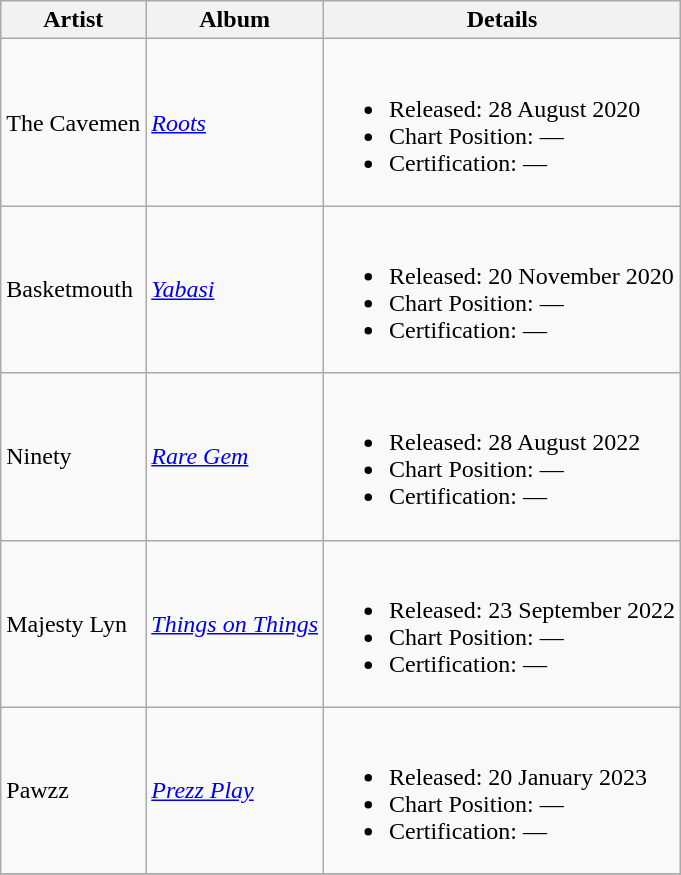<table class = "wikitable sortable">
<tr>
<th>Artist</th>
<th>Album</th>
<th>Details</th>
</tr>
<tr>
<td>The Cavemen</td>
<td><em><a href='#'>Roots</a></em></td>
<td><br><ul><li>Released: 28 August 2020</li><li>Chart Position: —</li><li>Certification:  —</li></ul></td>
</tr>
<tr>
<td>Basketmouth</td>
<td><em><a href='#'>Yabasi</a></em></td>
<td><br><ul><li>Released: 20 November 2020</li><li>Chart Position: —</li><li>Certification:  —</li></ul></td>
</tr>
<tr>
<td>Ninety</td>
<td><em><a href='#'>Rare Gem</a></em></td>
<td><br><ul><li>Released: 28 August 2022</li><li>Chart Position: —</li><li>Certification:  —</li></ul></td>
</tr>
<tr>
<td>Majesty Lyn</td>
<td><em><a href='#'>Things on Things</a></em></td>
<td><br><ul><li>Released: 23 September 2022</li><li>Chart Position: —</li><li>Certification:  —</li></ul></td>
</tr>
<tr>
<td>Pawzz</td>
<td><em><a href='#'>Prezz Play</a></em></td>
<td><br><ul><li>Released: 20 January 2023</li><li>Chart Position: —</li><li>Certification: —</li></ul></td>
</tr>
<tr>
</tr>
</table>
